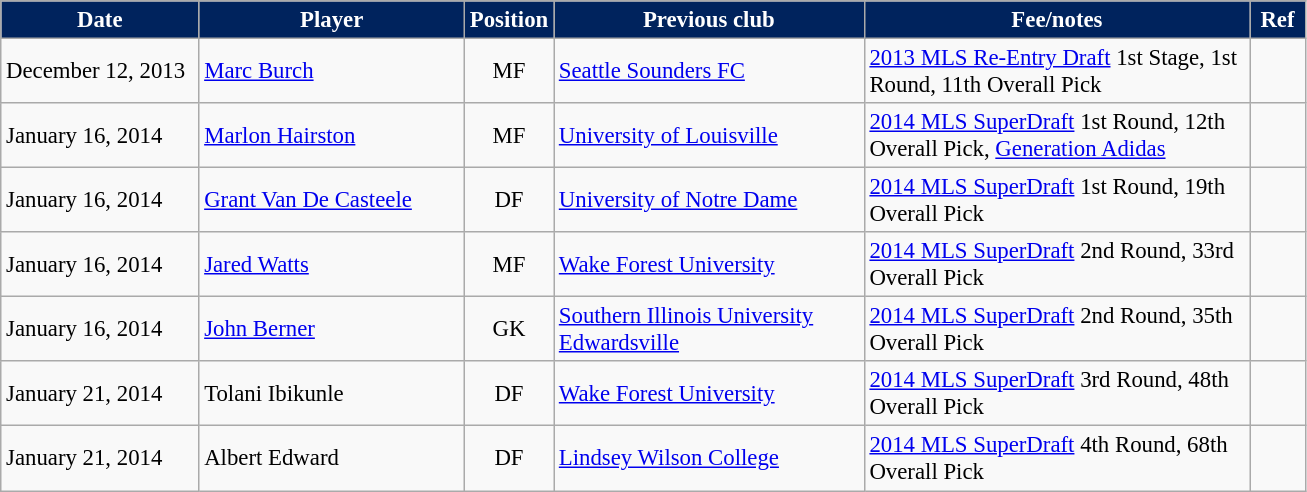<table class="wikitable" style="text-align:left; font-size:95%;">
<tr>
<th style="background:#00235d; color:#fff; width:125px;">Date</th>
<th style="background:#00235d; color:#fff; width:170px;">Player</th>
<th style="background:#00235d; color:#fff; width:50px;">Position</th>
<th style="background:#00235d; color:#fff; width:200px;">Previous club</th>
<th style="background:#00235d; color:#fff; width:250px;">Fee/notes</th>
<th style="background:#00235d; color:#fff; width:30px;">Ref</th>
</tr>
<tr>
<td>December 12, 2013</td>
<td> <a href='#'>Marc Burch</a></td>
<td style="text-align:center;">MF</td>
<td> <a href='#'>Seattle Sounders FC</a></td>
<td><a href='#'>2013 MLS Re-Entry Draft</a> 1st Stage, 1st Round, 11th Overall Pick</td>
<td style="text-align:center;"></td>
</tr>
<tr>
<td>January 16, 2014</td>
<td> <a href='#'>Marlon Hairston</a></td>
<td style="text-align:center;">MF</td>
<td> <a href='#'>University of Louisville</a></td>
<td><a href='#'>2014 MLS SuperDraft</a> 1st Round, 12th Overall Pick, <a href='#'>Generation Adidas</a></td>
<td style="text-align:center;"></td>
</tr>
<tr>
<td>January 16, 2014</td>
<td> <a href='#'>Grant Van De Casteele</a></td>
<td style="text-align:center;">DF</td>
<td> <a href='#'>University of Notre Dame</a></td>
<td><a href='#'>2014 MLS SuperDraft</a> 1st Round, 19th Overall Pick</td>
<td style="text-align:center;"></td>
</tr>
<tr>
<td>January 16, 2014</td>
<td> <a href='#'>Jared Watts</a></td>
<td style="text-align:center;">MF</td>
<td> <a href='#'>Wake Forest University</a></td>
<td><a href='#'>2014 MLS SuperDraft</a> 2nd Round, 33rd Overall Pick</td>
<td style="text-align:center;"></td>
</tr>
<tr>
<td>January 16, 2014</td>
<td> <a href='#'>John Berner</a></td>
<td style="text-align:center;">GK</td>
<td> <a href='#'>Southern Illinois University Edwardsville</a></td>
<td><a href='#'>2014 MLS SuperDraft</a> 2nd Round, 35th Overall Pick</td>
<td style="text-align:center;"></td>
</tr>
<tr>
<td>January 21, 2014</td>
<td> Tolani Ibikunle</td>
<td style="text-align:center;">DF</td>
<td> <a href='#'>Wake Forest University</a></td>
<td><a href='#'>2014 MLS SuperDraft</a> 3rd Round, 48th Overall Pick</td>
<td style="text-align:center;"></td>
</tr>
<tr>
<td>January 21, 2014</td>
<td> Albert Edward</td>
<td style="text-align:center;">DF</td>
<td> <a href='#'>Lindsey Wilson College</a></td>
<td><a href='#'>2014 MLS SuperDraft</a> 4th Round, 68th Overall Pick</td>
<td style="text-align:center;"></td>
</tr>
</table>
